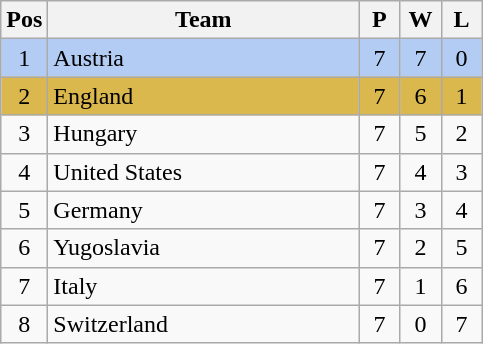<table class="wikitable" style="font-size: 100%">
<tr>
<th width=20>Pos</th>
<th width=200>Team</th>
<th width=20>P</th>
<th width=20>W</th>
<th width=20>L</th>
</tr>
<tr align=center style="background: #b2ccf4;">
<td>1</td>
<td align="left"> Austria</td>
<td>7</td>
<td>7</td>
<td>0</td>
</tr>
<tr align=center style="background: #DBB84D;">
<td>2</td>
<td align="left"> England</td>
<td>7</td>
<td>6</td>
<td>1</td>
</tr>
<tr align=center>
<td>3</td>
<td align="left"> Hungary</td>
<td>7</td>
<td>5</td>
<td>2</td>
</tr>
<tr align=center>
<td>4</td>
<td align="left"> United States</td>
<td>7</td>
<td>4</td>
<td>3</td>
</tr>
<tr align=center>
<td>5</td>
<td align="left"> Germany</td>
<td>7</td>
<td>3</td>
<td>4</td>
</tr>
<tr align=center>
<td>6</td>
<td align="left"> Yugoslavia</td>
<td>7</td>
<td>2</td>
<td>5</td>
</tr>
<tr align=center>
<td>7</td>
<td align="left"> Italy</td>
<td>7</td>
<td>1</td>
<td>6</td>
</tr>
<tr align=center>
<td>8</td>
<td align="left"> Switzerland</td>
<td>7</td>
<td>0</td>
<td>7</td>
</tr>
</table>
